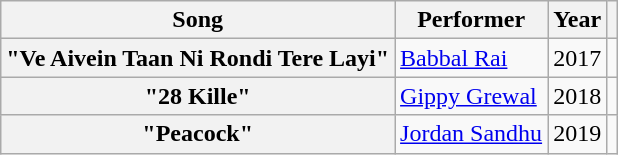<table class="wikitable plainrowheaders unsortable" style="text-align: margin;">
<tr>
<th>Song</th>
<th>Performer</th>
<th>Year</th>
<th></th>
</tr>
<tr>
<th scope="row">"Ve Aivein Taan Ni Rondi Tere Layi"</th>
<td><a href='#'>Babbal Rai</a></td>
<td>2017</td>
<td></td>
</tr>
<tr>
<th scope="row">"28 Kille"</th>
<td><a href='#'>Gippy Grewal</a></td>
<td>2018</td>
<td></td>
</tr>
<tr>
<th scope="row">"Peacock"</th>
<td><a href='#'>Jordan Sandhu</a></td>
<td>2019</td>
<td></td>
</tr>
</table>
